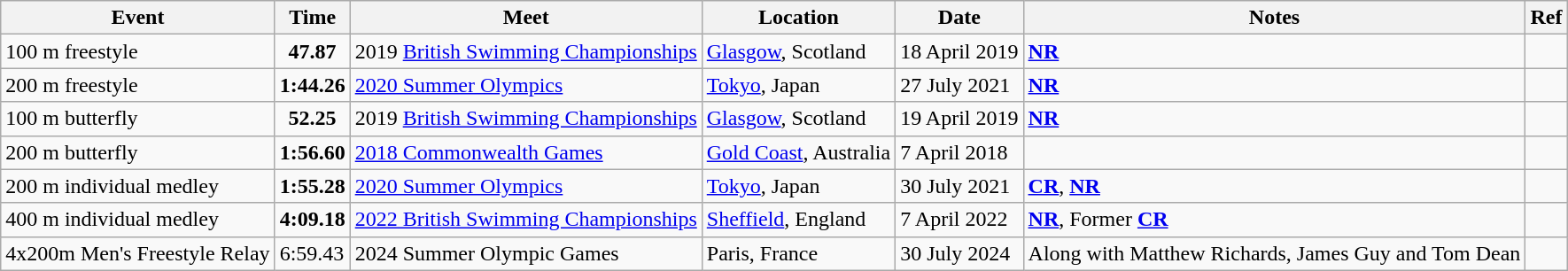<table class="wikitable">
<tr>
<th>Event</th>
<th>Time</th>
<th>Meet</th>
<th>Location</th>
<th>Date</th>
<th>Notes</th>
<th>Ref</th>
</tr>
<tr>
<td>100 m freestyle</td>
<td style="text-align:center;"><strong>47.87</strong></td>
<td>2019 <a href='#'>British Swimming Championships</a></td>
<td><a href='#'>Glasgow</a>, Scotland</td>
<td>18 April 2019</td>
<td><strong><a href='#'>NR</a></strong></td>
<td style="text-align:center;"></td>
</tr>
<tr>
<td>200 m freestyle</td>
<td style="text-align:center;"><strong>1:44.26</strong></td>
<td><a href='#'>2020 Summer Olympics</a></td>
<td><a href='#'>Tokyo</a>, Japan</td>
<td>27 July 2021</td>
<td><strong><a href='#'>NR</a></strong></td>
<td style="text-align:center;"></td>
</tr>
<tr>
<td>100 m butterfly</td>
<td style="text-align:center;"><strong>52.25</strong></td>
<td>2019 <a href='#'>British Swimming Championships</a></td>
<td><a href='#'>Glasgow</a>, Scotland</td>
<td>19 April 2019</td>
<td><strong><a href='#'>NR</a></strong></td>
<td style="text-align:center;"></td>
</tr>
<tr>
<td>200 m butterfly</td>
<td style="text-align:center;"><strong>1:56.60</strong></td>
<td><a href='#'>2018 Commonwealth Games</a></td>
<td><a href='#'>Gold Coast</a>, Australia</td>
<td>7 April 2018</td>
<td></td>
<td style="text-align:center;"></td>
</tr>
<tr>
<td>200 m individual medley</td>
<td style="text-align:center;"><strong>1:55.28</strong></td>
<td><a href='#'>2020 Summer Olympics</a></td>
<td><a href='#'>Tokyo</a>, Japan</td>
<td>30 July 2021</td>
<td><strong><a href='#'>CR</a></strong>, <strong><a href='#'>NR</a></strong></td>
<td style="text-align:center;"></td>
</tr>
<tr>
<td>400 m individual medley</td>
<td style="text-align:center;"><strong>4:09.18</strong></td>
<td><a href='#'>2022 British Swimming Championships</a></td>
<td><a href='#'>Sheffield</a>, England</td>
<td>7 April 2022</td>
<td><strong><a href='#'>NR</a></strong>, Former <strong><a href='#'>CR</a></strong></td>
<td style="text-align:center;"></td>
</tr>
<tr>
<td>4x200m Men's Freestyle Relay</td>
<td>6:59.43</td>
<td>2024 Summer Olympic Games</td>
<td>Paris, France</td>
<td>30 July 2024</td>
<td>Along with Matthew Richards, James Guy and Tom Dean</td>
<td style="text-align:center;"></td>
</tr>
</table>
